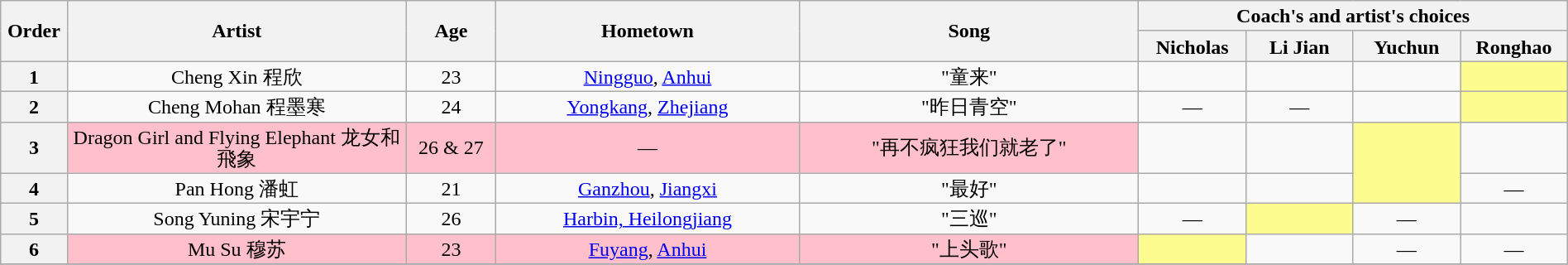<table class="wikitable" style="text-align:center; line-height:17px; width:100%;">
<tr>
<th scope="col" rowspan="2" style="width:02%;">Order</th>
<th scope="col" rowspan="2" style="width:19%;">Artist</th>
<th scope="col" rowspan="2" style="width:05%;">Age</th>
<th scope="col" rowspan="2" style="width:17%;">Hometown</th>
<th scope="col" rowspan="2" style="width:19%;">Song</th>
<th scope="col" colspan="4" style="width:28%;">Coach's and artist's choices</th>
</tr>
<tr>
<th style="width:06%;">Nicholas</th>
<th style="width:06%;">Li Jian</th>
<th style="width:06%;">Yuchun</th>
<th style="width:06%;">Ronghao</th>
</tr>
<tr>
<th>1</th>
<td>Cheng Xin 程欣</td>
<td>23</td>
<td><a href='#'>Ningguo</a>, <a href='#'>Anhui</a></td>
<td>"童来"</td>
<td><strong></strong></td>
<td><strong></strong></td>
<td><strong></strong></td>
<td style="background:#fdfc8f;">  <strong></strong></td>
</tr>
<tr>
<th>2</th>
<td>Cheng Mohan 程墨寒</td>
<td>24</td>
<td><a href='#'>Yongkang</a>, <a href='#'>Zhejiang</a></td>
<td>"昨日青空"</td>
<td>—</td>
<td> —</td>
<td> <strong></strong></td>
<td style="background:#fdfc8f;"><strong></strong></td>
</tr>
<tr>
<th>3</th>
<td style="background:pink;">Dragon Girl and Flying Elephant 龙女和飛象</td>
<td style="background:pink;">26 & 27</td>
<td style="background:pink;">—</td>
<td style="background:pink;">"再不疯狂我们就老了"</td>
<td><strong></strong></td>
<td><strong></strong></td>
<td rowspan="2" style="background:#fdfc8f;"> <strong></strong></td>
<td> <strong></strong></td>
</tr>
<tr>
<th>4</th>
<td>Pan Hong 潘虹</td>
<td>21</td>
<td><a href='#'>Ganzhou</a>, <a href='#'>Jiangxi</a></td>
<td>"最好"</td>
<td> <strong></strong></td>
<td><strong></strong></td>
<td>—</td>
</tr>
<tr>
<th>5</th>
<td>Song Yuning 宋宇宁</td>
<td>26</td>
<td><a href='#'>Harbin, Heilongjiang</a></td>
<td>"三巡"</td>
<td>—</td>
<td style="background:#fdfc8f;"> <strong></strong></td>
<td> —</td>
<td><strong></strong></td>
</tr>
<tr>
<th>6</th>
<td style="background:pink;">Mu Su 穆苏</td>
<td style="background:pink;">23</td>
<td style="background:pink;"><a href='#'>Fuyang</a>, <a href='#'>Anhui</a></td>
<td style="background:pink;">"上头歌"</td>
<td style="background:#fdfc8f;"><strong></strong></td>
<td><strong></strong></td>
<td> —</td>
<td> —</td>
</tr>
<tr>
</tr>
</table>
